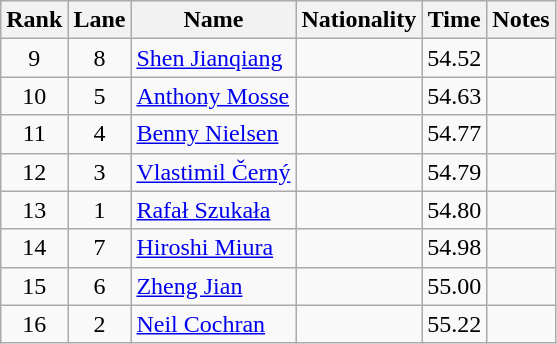<table class="wikitable sortable" style="text-align: center">
<tr>
<th>Rank</th>
<th>Lane</th>
<th>Name</th>
<th>Nationality</th>
<th>Time</th>
<th>Notes</th>
</tr>
<tr>
<td>9</td>
<td>8</td>
<td align=left><a href='#'>Shen Jianqiang</a></td>
<td align=left></td>
<td>54.52</td>
<td></td>
</tr>
<tr>
<td>10</td>
<td>5</td>
<td align=left><a href='#'>Anthony Mosse</a></td>
<td align=left></td>
<td>54.63</td>
<td></td>
</tr>
<tr>
<td>11</td>
<td>4</td>
<td align=left><a href='#'>Benny Nielsen</a></td>
<td align=left></td>
<td>54.77</td>
<td></td>
</tr>
<tr>
<td>12</td>
<td>3</td>
<td align=left><a href='#'>Vlastimil Černý</a></td>
<td align=left></td>
<td>54.79</td>
<td></td>
</tr>
<tr>
<td>13</td>
<td>1</td>
<td align=left><a href='#'>Rafał Szukała</a></td>
<td align=left></td>
<td>54.80</td>
<td></td>
</tr>
<tr>
<td>14</td>
<td>7</td>
<td align=left><a href='#'>Hiroshi Miura</a></td>
<td align=left></td>
<td>54.98</td>
<td></td>
</tr>
<tr>
<td>15</td>
<td>6</td>
<td align=left><a href='#'>Zheng Jian</a></td>
<td align=left></td>
<td>55.00</td>
<td></td>
</tr>
<tr>
<td>16</td>
<td>2</td>
<td align=left><a href='#'>Neil Cochran</a></td>
<td align=left></td>
<td>55.22</td>
<td></td>
</tr>
</table>
